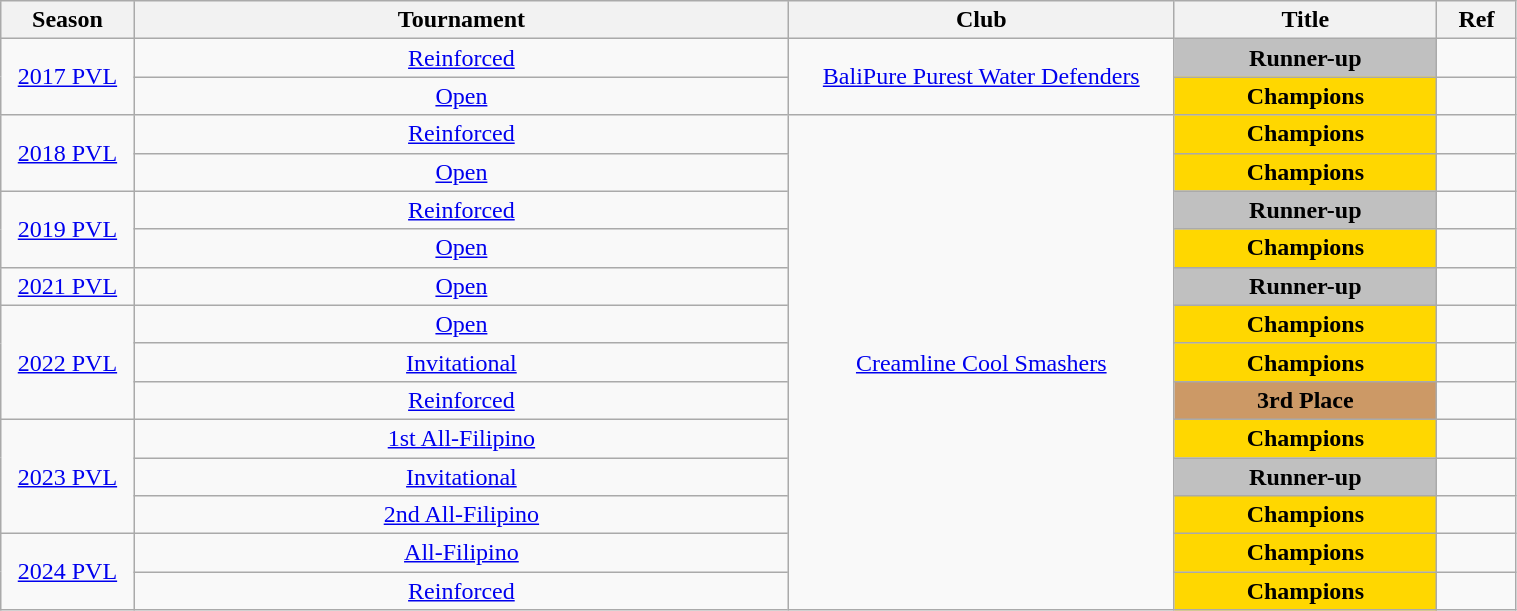<table class="wikitable sortable" style="text-align:center" width="80%">
<tr>
<th style="width:25px;" rowspan="2">Season</th>
<th style="width:260px;" rowspan="2">Tournament</th>
<th style="width:150px;" rowspan="2">Club</th>
<th style="width:100px;" rowspan="2">Title</th>
<th style="width:25px;" rowspan="2">Ref</th>
</tr>
<tr>
</tr>
<tr align=center>
<td rowspan="2"><a href='#'>2017 PVL</a></td>
<td><a href='#'>Reinforced</a></td>
<td rowspan="2"><a href='#'>BaliPure Purest Water Defenders</a></td>
<td style="background:silver;"><strong>Runner-up</strong></td>
<td></td>
</tr>
<tr>
<td><a href='#'>Open</a></td>
<td style="background:gold;"><strong>Champions</strong></td>
<td></td>
</tr>
<tr align=center>
<td rowspan=2><a href='#'>2018 PVL</a></td>
<td><a href='#'>Reinforced</a></td>
<td rowspan="13"><a href='#'>Creamline Cool Smashers</a></td>
<td style="background:gold;"><strong>Champions</strong></td>
<td></td>
</tr>
<tr align=center>
<td><a href='#'>Open</a></td>
<td style="background:gold;"><strong>Champions</strong></td>
<td></td>
</tr>
<tr>
<td rowspan="2"><a href='#'>2019 PVL</a></td>
<td><a href='#'>Reinforced</a></td>
<td style="background:silver;"><strong>Runner-up</strong></td>
<td></td>
</tr>
<tr>
<td><a href='#'>Open</a></td>
<td style="background:gold;"><strong>Champions</strong></td>
<td></td>
</tr>
<tr>
<td><a href='#'>2021 PVL</a></td>
<td><a href='#'>Open</a></td>
<td style="background:silver;"><strong>Runner-up</strong></td>
<td></td>
</tr>
<tr>
<td rowspan="3"><a href='#'>2022 PVL</a></td>
<td><a href='#'>Open</a></td>
<td style="background:gold;"><strong>Champions</strong></td>
<td></td>
</tr>
<tr>
<td><a href='#'>Invitational</a></td>
<td style="background:gold;"><strong>Champions</strong></td>
<td></td>
</tr>
<tr>
<td><a href='#'>Reinforced</a></td>
<td style="background:#c96;"><strong>3rd Place</strong></td>
<td></td>
</tr>
<tr align=center>
<td rowspan=3><a href='#'>2023 PVL</a></td>
<td><a href='#'>1st All-Filipino</a></td>
<td style="background:gold;"><strong>Champions</strong></td>
<td></td>
</tr>
<tr>
<td><a href='#'>Invitational</a></td>
<td style="background:silver;"><strong>Runner-up</strong></td>
<td></td>
</tr>
<tr align=center>
<td><a href='#'>2nd All-Filipino</a></td>
<td style="background:gold;"><strong>Champions</strong></td>
<td></td>
</tr>
<tr align=center>
<td rowspan="2"><a href='#'>2024 PVL</a></td>
<td><a href='#'>All-Filipino</a></td>
<td style="background:gold;"><strong>Champions</strong></td>
<td></td>
</tr>
<tr>
<td><a href='#'>Reinforced</a></td>
<td style="background:gold;"><strong>Champions</strong></td>
<td></td>
</tr>
</table>
